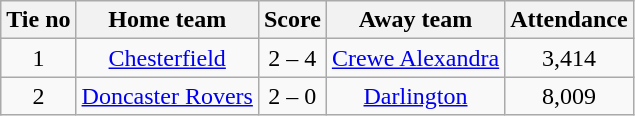<table class="wikitable" style="text-align: center">
<tr>
<th>Tie no</th>
<th>Home team</th>
<th>Score</th>
<th>Away team</th>
<th>Attendance</th>
</tr>
<tr>
<td>1</td>
<td><a href='#'>Chesterfield</a></td>
<td>2 – 4</td>
<td><a href='#'>Crewe Alexandra</a></td>
<td>3,414</td>
</tr>
<tr>
<td>2</td>
<td><a href='#'>Doncaster Rovers</a></td>
<td>2 – 0</td>
<td><a href='#'>Darlington</a></td>
<td>8,009</td>
</tr>
</table>
